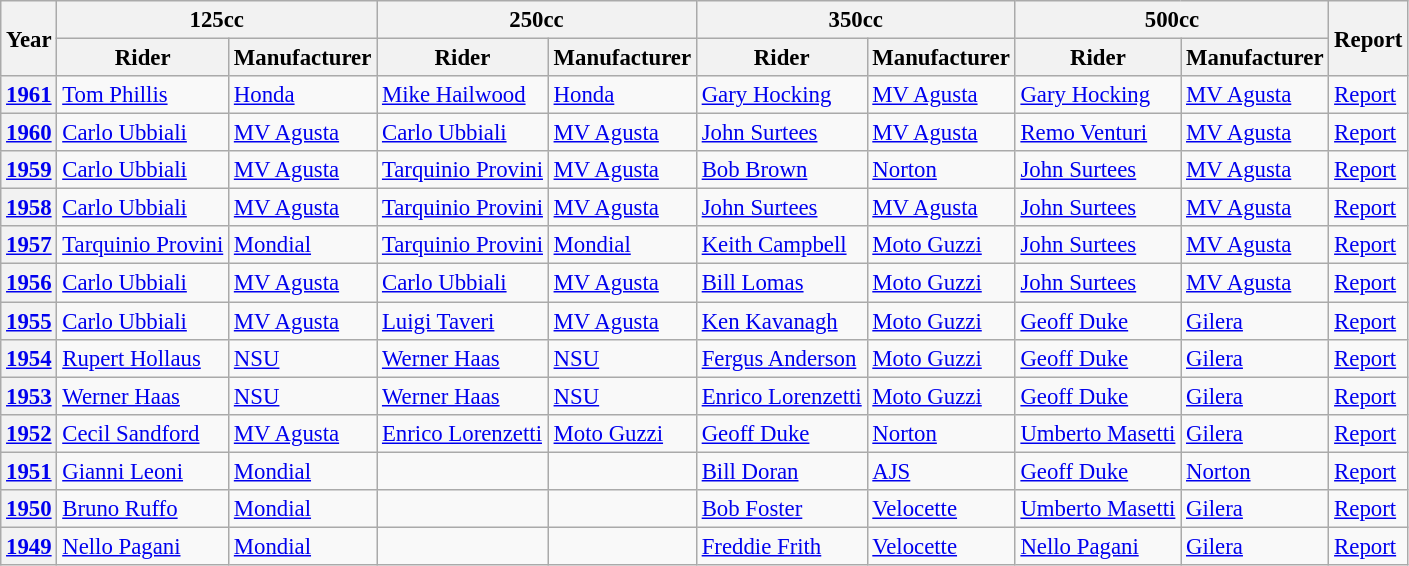<table class="wikitable" style="font-size: 95%;">
<tr>
<th rowspan=2>Year</th>
<th colspan=2>125cc</th>
<th colspan=2>250cc</th>
<th colspan=2>350cc</th>
<th colspan=2>500cc</th>
<th rowspan=2>Report</th>
</tr>
<tr>
<th>Rider</th>
<th>Manufacturer</th>
<th>Rider</th>
<th>Manufacturer</th>
<th>Rider</th>
<th>Manufacturer</th>
<th>Rider</th>
<th>Manufacturer</th>
</tr>
<tr>
<th><a href='#'>1961</a></th>
<td> <a href='#'>Tom Phillis</a></td>
<td><a href='#'>Honda</a></td>
<td> <a href='#'>Mike Hailwood</a></td>
<td><a href='#'>Honda</a></td>
<td> <a href='#'>Gary Hocking</a></td>
<td><a href='#'>MV Agusta</a></td>
<td> <a href='#'>Gary Hocking</a></td>
<td><a href='#'>MV Agusta</a></td>
<td><a href='#'>Report</a></td>
</tr>
<tr>
<th><a href='#'>1960</a></th>
<td> <a href='#'>Carlo Ubbiali</a></td>
<td><a href='#'>MV Agusta</a></td>
<td> <a href='#'>Carlo Ubbiali</a></td>
<td><a href='#'>MV Agusta</a></td>
<td> <a href='#'>John Surtees</a></td>
<td><a href='#'>MV Agusta</a></td>
<td> <a href='#'>Remo Venturi</a></td>
<td><a href='#'>MV Agusta</a></td>
<td><a href='#'>Report</a></td>
</tr>
<tr>
<th><a href='#'>1959</a></th>
<td> <a href='#'>Carlo Ubbiali</a></td>
<td><a href='#'>MV Agusta</a></td>
<td> <a href='#'>Tarquinio Provini</a></td>
<td><a href='#'>MV Agusta</a></td>
<td> <a href='#'>Bob Brown</a></td>
<td><a href='#'>Norton</a></td>
<td> <a href='#'>John Surtees</a></td>
<td><a href='#'>MV Agusta</a></td>
<td><a href='#'>Report</a></td>
</tr>
<tr>
<th><a href='#'>1958</a></th>
<td> <a href='#'>Carlo Ubbiali</a></td>
<td><a href='#'>MV Agusta</a></td>
<td> <a href='#'>Tarquinio Provini</a></td>
<td><a href='#'>MV Agusta</a></td>
<td> <a href='#'>John Surtees</a></td>
<td><a href='#'>MV Agusta</a></td>
<td> <a href='#'>John Surtees</a></td>
<td><a href='#'>MV Agusta</a></td>
<td><a href='#'>Report</a></td>
</tr>
<tr>
<th><a href='#'>1957</a></th>
<td> <a href='#'>Tarquinio Provini</a></td>
<td><a href='#'>Mondial</a></td>
<td> <a href='#'>Tarquinio Provini</a></td>
<td><a href='#'>Mondial</a></td>
<td> <a href='#'>Keith Campbell</a></td>
<td><a href='#'>Moto Guzzi</a></td>
<td> <a href='#'>John Surtees</a></td>
<td><a href='#'>MV Agusta</a></td>
<td><a href='#'>Report</a></td>
</tr>
<tr>
<th><a href='#'>1956</a></th>
<td> <a href='#'>Carlo Ubbiali</a></td>
<td><a href='#'>MV Agusta</a></td>
<td> <a href='#'>Carlo Ubbiali</a></td>
<td><a href='#'>MV Agusta</a></td>
<td> <a href='#'>Bill Lomas</a></td>
<td><a href='#'>Moto Guzzi</a></td>
<td> <a href='#'>John Surtees</a></td>
<td><a href='#'>MV Agusta</a></td>
<td><a href='#'>Report</a></td>
</tr>
<tr>
<th><a href='#'>1955</a></th>
<td> <a href='#'>Carlo Ubbiali</a></td>
<td><a href='#'>MV Agusta</a></td>
<td> <a href='#'>Luigi Taveri</a></td>
<td><a href='#'>MV Agusta</a></td>
<td> <a href='#'>Ken Kavanagh</a></td>
<td><a href='#'>Moto Guzzi</a></td>
<td> <a href='#'>Geoff Duke</a></td>
<td><a href='#'>Gilera</a></td>
<td><a href='#'>Report</a></td>
</tr>
<tr>
<th><a href='#'>1954</a></th>
<td> <a href='#'>Rupert Hollaus</a></td>
<td><a href='#'>NSU</a></td>
<td> <a href='#'>Werner Haas</a></td>
<td><a href='#'>NSU</a></td>
<td> <a href='#'>Fergus Anderson</a></td>
<td><a href='#'>Moto Guzzi</a></td>
<td> <a href='#'>Geoff Duke</a></td>
<td><a href='#'>Gilera</a></td>
<td><a href='#'>Report</a></td>
</tr>
<tr>
<th><a href='#'>1953</a></th>
<td> <a href='#'>Werner Haas</a></td>
<td><a href='#'>NSU</a></td>
<td> <a href='#'>Werner Haas</a></td>
<td><a href='#'>NSU</a></td>
<td> <a href='#'>Enrico Lorenzetti</a></td>
<td><a href='#'>Moto Guzzi</a></td>
<td> <a href='#'>Geoff Duke</a></td>
<td><a href='#'>Gilera</a></td>
<td><a href='#'>Report</a></td>
</tr>
<tr>
<th><a href='#'>1952</a></th>
<td> <a href='#'>Cecil Sandford</a></td>
<td><a href='#'>MV Agusta</a></td>
<td> <a href='#'>Enrico Lorenzetti</a></td>
<td><a href='#'>Moto Guzzi</a></td>
<td> <a href='#'>Geoff Duke</a></td>
<td><a href='#'>Norton</a></td>
<td> <a href='#'>Umberto Masetti</a></td>
<td><a href='#'>Gilera</a></td>
<td><a href='#'>Report</a></td>
</tr>
<tr>
<th><a href='#'>1951</a></th>
<td> <a href='#'>Gianni Leoni</a></td>
<td><a href='#'>Mondial</a></td>
<td></td>
<td></td>
<td> <a href='#'>Bill Doran</a></td>
<td><a href='#'>AJS</a></td>
<td> <a href='#'>Geoff Duke</a></td>
<td><a href='#'>Norton</a></td>
<td><a href='#'>Report</a></td>
</tr>
<tr>
<th><a href='#'>1950</a></th>
<td> <a href='#'>Bruno Ruffo</a></td>
<td><a href='#'>Mondial</a></td>
<td></td>
<td></td>
<td> <a href='#'>Bob Foster</a></td>
<td><a href='#'>Velocette</a></td>
<td> <a href='#'>Umberto Masetti</a></td>
<td><a href='#'>Gilera</a></td>
<td><a href='#'>Report</a></td>
</tr>
<tr>
<th><a href='#'>1949</a></th>
<td> <a href='#'>Nello Pagani</a></td>
<td><a href='#'>Mondial</a></td>
<td></td>
<td></td>
<td> <a href='#'>Freddie Frith</a></td>
<td><a href='#'>Velocette</a></td>
<td> <a href='#'>Nello Pagani</a></td>
<td><a href='#'>Gilera</a></td>
<td><a href='#'>Report</a></td>
</tr>
</table>
